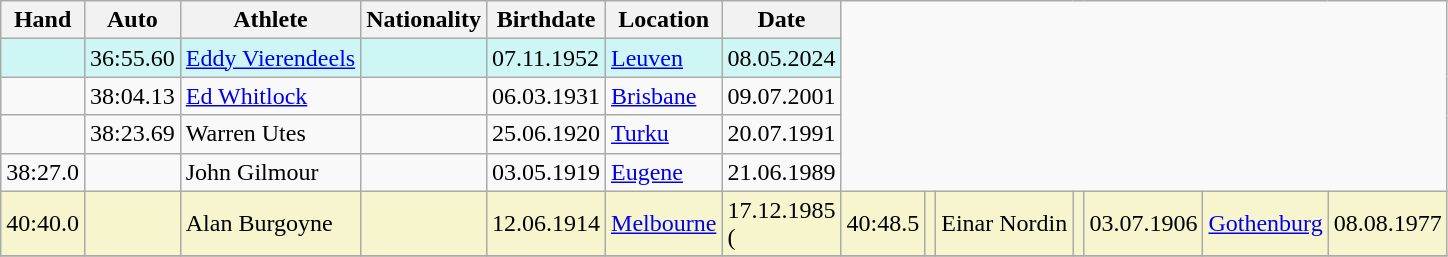<table class="wikitable">
<tr>
<th>Hand</th>
<th>Auto</th>
<th>Athlete</th>
<th>Nationality</th>
<th>Birthdate</th>
<th>Location</th>
<th>Date</th>
</tr>
<tr bgcolor=#CEF6F5>
<td></td>
<td>36:55.60</td>
<td><a href='#'>Eddy Vierendeels</a></td>
<td></td>
<td>07.11.1952</td>
<td><a href='#'>Leuven</a></td>
<td>08.05.2024</td>
</tr>
<tr>
<td></td>
<td>38:04.13</td>
<td><a href='#'>Ed Whitlock</a></td>
<td></td>
<td>06.03.1931</td>
<td><a href='#'>Brisbane</a></td>
<td>09.07.2001</td>
</tr>
<tr>
<td></td>
<td>38:23.69</td>
<td>Warren Utes</td>
<td></td>
<td>25.06.1920</td>
<td><a href='#'>Turku</a></td>
<td>20.07.1991</td>
</tr>
<tr>
<td>38:27.0</td>
<td></td>
<td>John Gilmour</td>
<td></td>
<td>03.05.1919</td>
<td><a href='#'>Eugene</a></td>
<td>21.06.1989</td>
</tr>
<tr bgcolor=#f6F5CE>
<td>40:40.0</td>
<td></td>
<td>Alan Burgoyne</td>
<td></td>
<td>12.06.1914</td>
<td><a href='#'>Melbourne</a></td>
<td>17.12.1985<br>(</td>
<td>40:48.5</td>
<td></td>
<td>Einar Nordin</td>
<td></td>
<td>03.07.1906</td>
<td><a href='#'>Gothenburg</a></td>
<td>08.08.1977</td>
</tr>
<tr>
</tr>
</table>
